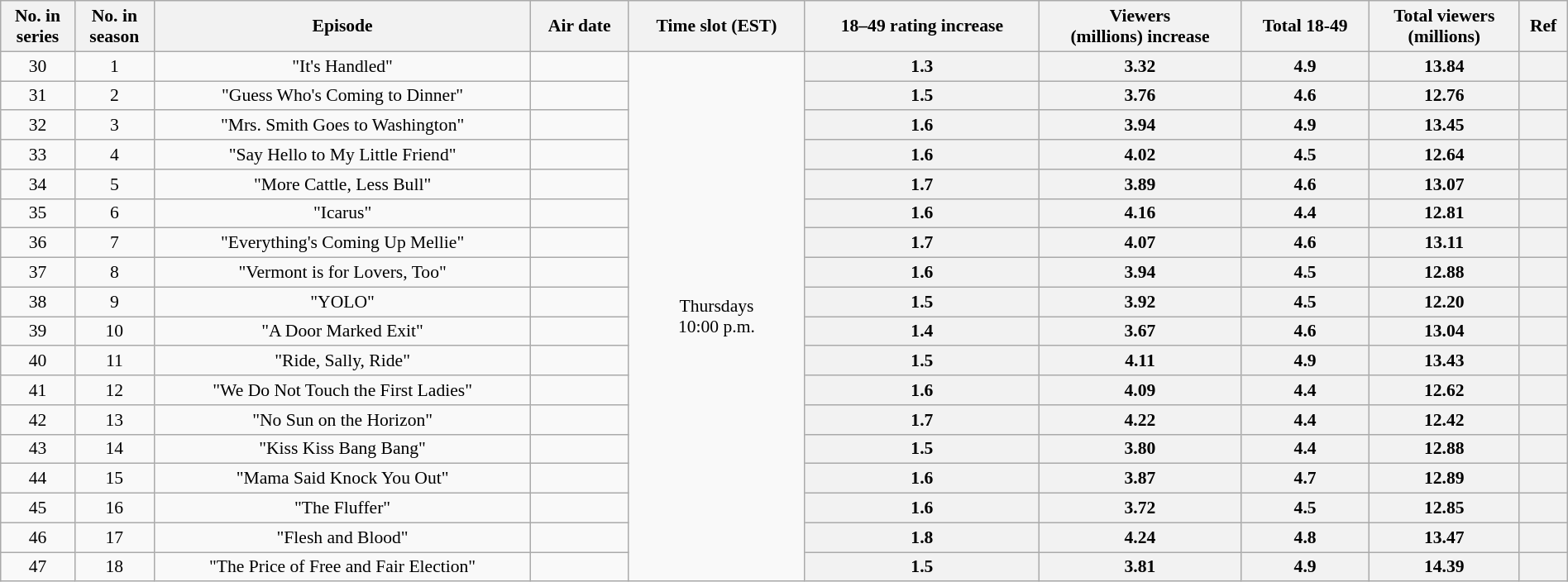<table class="wikitable" style="font-size:90%; text-align:center; width: 100%; margin-left: auto; margin-right: auto;">
<tr>
<th>No. in<br>series</th>
<th>No. in<br>season</th>
<th>Episode</th>
<th>Air date</th>
<th>Time slot (EST)</th>
<th>18–49 rating increase</th>
<th>Viewers<br>(millions) increase</th>
<th>Total 18-49</th>
<th>Total viewers<br>(millions)</th>
<th>Ref</th>
</tr>
<tr>
<td style="text-align:center">30</td>
<td style="text-align:center">1</td>
<td>"It's Handled"</td>
<td></td>
<td style="text-align:center" rowspan=18>Thursdays<br>10:00 p.m.</td>
<th style="text-align:center">1.3</th>
<th style="text-align:center">3.32</th>
<th style="text-align:center">4.9</th>
<th style="text-align:center">13.84</th>
<th style="text-align:center"></th>
</tr>
<tr>
<td style="text-align:center">31</td>
<td style="text-align:center">2</td>
<td>"Guess Who's Coming to Dinner"</td>
<td></td>
<th style="text-align:center">1.5</th>
<th style="text-align:center">3.76</th>
<th style="text-align:center">4.6</th>
<th style="text-align:center">12.76</th>
<th style="text-align:center"></th>
</tr>
<tr>
<td style="text-align:center">32</td>
<td style="text-align:center">3</td>
<td>"Mrs. Smith Goes to Washington"</td>
<td></td>
<th style="text-align:center">1.6</th>
<th style="text-align:center">3.94</th>
<th style="text-align:center">4.9</th>
<th style="text-align:center">13.45</th>
<th style="text-align:center"></th>
</tr>
<tr>
<td style="text-align:center">33</td>
<td style="text-align:center">4</td>
<td>"Say Hello to My Little Friend"</td>
<td></td>
<th style="text-align:center">1.6</th>
<th style="text-align:center">4.02</th>
<th style="text-align:center">4.5</th>
<th style="text-align:center">12.64</th>
<th style="text-align:center"></th>
</tr>
<tr>
<td style="text-align:center">34</td>
<td style="text-align:center">5</td>
<td>"More Cattle, Less Bull"</td>
<td></td>
<th style="text-align:center">1.7</th>
<th style="text-align:center">3.89</th>
<th style="text-align:center">4.6</th>
<th style="text-align:center">13.07</th>
<th style="text-align:center"></th>
</tr>
<tr>
<td style="text-align:center">35</td>
<td style="text-align:center">6</td>
<td>"Icarus"</td>
<td></td>
<th style="text-align:center">1.6</th>
<th style="text-align:center">4.16</th>
<th style="text-align:center">4.4</th>
<th style="text-align:center">12.81</th>
<th style="text-align:center"></th>
</tr>
<tr>
<td style="text-align:center">36</td>
<td style="text-align:center">7</td>
<td>"Everything's Coming Up Mellie"</td>
<td></td>
<th style="text-align:center">1.7</th>
<th style="text-align:center">4.07</th>
<th style="text-align:center">4.6</th>
<th style="text-align:center">13.11</th>
<th style="text-align:center"></th>
</tr>
<tr>
<td style="text-align:center">37</td>
<td style="text-align:center">8</td>
<td>"Vermont is for Lovers, Too"</td>
<td></td>
<th style="text-align:center">1.6</th>
<th style="text-align:center">3.94</th>
<th style="text-align:center">4.5</th>
<th style="text-align:center">12.88</th>
<th style="text-align:center"></th>
</tr>
<tr>
<td style="text-align:center">38</td>
<td style="text-align:center">9</td>
<td>"YOLO"</td>
<td></td>
<th style="text-align:center">1.5</th>
<th style="text-align:center">3.92</th>
<th style="text-align:center">4.5</th>
<th style="text-align:center">12.20</th>
<th style="text-align:center"></th>
</tr>
<tr>
<td style="text-align:center">39</td>
<td style="text-align:center">10</td>
<td>"A Door Marked Exit"</td>
<td></td>
<th style="text-align:center">1.4</th>
<th style="text-align:center">3.67</th>
<th style="text-align:center">4.6</th>
<th style="text-align:center">13.04</th>
<th style="text-align:center"></th>
</tr>
<tr>
<td style="text-align:center">40</td>
<td style="text-align:center">11</td>
<td>"Ride, Sally, Ride"</td>
<td></td>
<th style="text-align:center">1.5</th>
<th style="text-align:center">4.11</th>
<th style="text-align:center">4.9</th>
<th style="text-align:center">13.43</th>
<th style="text-align:center"></th>
</tr>
<tr>
<td style="text-align:center">41</td>
<td style="text-align:center">12</td>
<td>"We Do Not Touch the First Ladies"</td>
<td></td>
<th style="text-align:center">1.6</th>
<th style="text-align:center">4.09</th>
<th style="text-align:center">4.4</th>
<th style="text-align:center">12.62</th>
<th style="text-align:center"></th>
</tr>
<tr>
<td style="text-align:center">42</td>
<td style="text-align:center">13</td>
<td>"No Sun on the Horizon"</td>
<td></td>
<th style="text-align:center">1.7</th>
<th style="text-align:center">4.22</th>
<th style="text-align:center">4.4</th>
<th style="text-align:center">12.42</th>
<th style="text-align:center"></th>
</tr>
<tr>
<td style="text-align:center">43</td>
<td style="text-align:center">14</td>
<td>"Kiss Kiss Bang Bang"</td>
<td></td>
<th style="text-align:center">1.5</th>
<th style="text-align:center">3.80</th>
<th style="text-align:center">4.4</th>
<th style="text-align:center">12.88</th>
<th style="text-align:center"></th>
</tr>
<tr>
<td style="text-align:center">44</td>
<td style="text-align:center">15</td>
<td>"Mama Said Knock You Out"</td>
<td></td>
<th style="text-align:center">1.6</th>
<th style="text-align:center">3.87</th>
<th style="text-align:center">4.7</th>
<th style="text-align:center">12.89</th>
<th style="text-align:center"></th>
</tr>
<tr>
<td style="text-align:center">45</td>
<td style="text-align:center">16</td>
<td>"The Fluffer"</td>
<td></td>
<th style="text-align:center">1.6</th>
<th style="text-align:center">3.72</th>
<th style="text-align:center">4.5</th>
<th style="text-align:center">12.85</th>
<th style="text-align:center"></th>
</tr>
<tr>
<td style="text-align:center">46</td>
<td style="text-align:center">17</td>
<td>"Flesh and Blood"</td>
<td></td>
<th style="text-align:center">1.8</th>
<th style="text-align:center">4.24</th>
<th style="text-align:center">4.8</th>
<th style="text-align:center">13.47</th>
<th style="text-align:center"></th>
</tr>
<tr>
<td style="text-align:center">47</td>
<td style="text-align:center">18</td>
<td>"The Price of Free and Fair Election"</td>
<td></td>
<th style="text-align:center">1.5</th>
<th style="text-align:center">3.81</th>
<th style="text-align:center">4.9</th>
<th style="text-align:center">14.39</th>
<th style="text-align:center"></th>
</tr>
</table>
